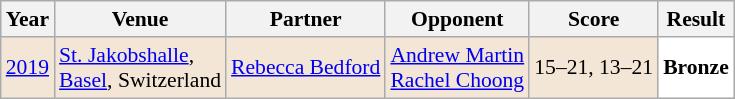<table class="sortable wikitable" style="font-size: 90%;">
<tr>
<th>Year</th>
<th>Venue</th>
<th>Partner</th>
<th>Opponent</th>
<th>Score</th>
<th>Result</th>
</tr>
<tr style="background:#F3E6D7">
<td align="center"><a href='#'>2019</a></td>
<td align="left"><a href='#'>St. Jakobshalle</a>,<br><a href='#'>Basel</a>, Switzerland</td>
<td align="left"> <a href='#'>Rebecca Bedford</a></td>
<td align="left"> <a href='#'>Andrew Martin</a> <br>  <a href='#'>Rachel Choong</a></td>
<td align="left">15–21, 13–21</td>
<td style="text-align:left; background:white"> <strong>Bronze</strong></td>
</tr>
</table>
